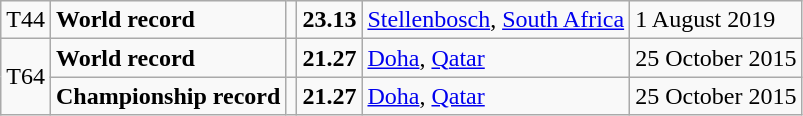<table class="wikitable">
<tr>
<td>T44</td>
<td><strong>World record</strong></td>
<td></td>
<td><strong>23.13</strong></td>
<td><a href='#'>Stellenbosch</a>, <a href='#'>South Africa</a></td>
<td>1 August 2019</td>
</tr>
<tr>
<td rowspan=2>T64</td>
<td><strong>World record</strong></td>
<td></td>
<td><strong>21.27</strong></td>
<td><a href='#'>Doha</a>, <a href='#'>Qatar</a></td>
<td>25 October 2015</td>
</tr>
<tr>
<td><strong>Championship record</strong></td>
<td></td>
<td><strong>21.27</strong></td>
<td><a href='#'>Doha</a>, <a href='#'>Qatar</a></td>
<td>25 October 2015</td>
</tr>
</table>
